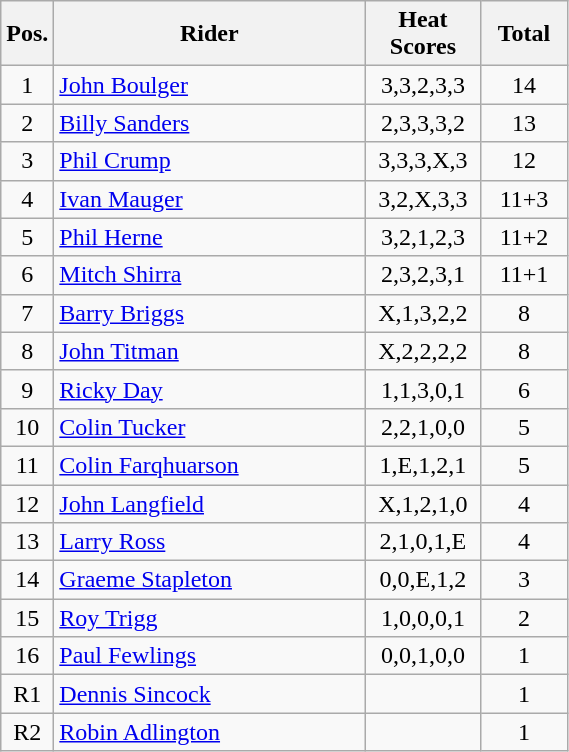<table class=wikitable>
<tr>
<th width=25px>Pos.</th>
<th width=200px>Rider</th>
<th width=70px>Heat Scores</th>
<th width=50px>Total</th>
</tr>
<tr align=center >
<td>1</td>
<td align=left> <a href='#'>John Boulger</a></td>
<td>3,3,2,3,3</td>
<td>14</td>
</tr>
<tr align=center >
<td>2</td>
<td align=left> <a href='#'>Billy Sanders</a></td>
<td>2,3,3,3,2</td>
<td>13</td>
</tr>
<tr align=center >
<td>3</td>
<td align=left> <a href='#'>Phil Crump</a></td>
<td>3,3,3,X,3</td>
<td>12</td>
</tr>
<tr align=center >
<td>4</td>
<td align=left> <a href='#'>Ivan Mauger</a></td>
<td>3,2,X,3,3</td>
<td>11+3</td>
</tr>
<tr align=center>
<td>5</td>
<td align=left> <a href='#'>Phil Herne</a></td>
<td>3,2,1,2,3</td>
<td>11+2</td>
</tr>
<tr align=center>
<td>6</td>
<td align=left> <a href='#'>Mitch Shirra</a></td>
<td>2,3,2,3,1</td>
<td>11+1</td>
</tr>
<tr align=center>
<td>7</td>
<td align=left> <a href='#'>Barry Briggs</a></td>
<td>X,1,3,2,2</td>
<td>8</td>
</tr>
<tr align=center>
<td>8</td>
<td align=left> <a href='#'>John Titman</a></td>
<td>X,2,2,2,2</td>
<td>8</td>
</tr>
<tr align=center>
<td>9</td>
<td align=left> <a href='#'>Ricky Day</a></td>
<td>1,1,3,0,1</td>
<td>6</td>
</tr>
<tr align=center>
<td>10</td>
<td align=left> <a href='#'>Colin Tucker</a></td>
<td>2,2,1,0,0</td>
<td>5</td>
</tr>
<tr align=center>
<td>11</td>
<td align=left> <a href='#'>Colin Farqhuarson</a></td>
<td>1,E,1,2,1</td>
<td>5</td>
</tr>
<tr align=center>
<td>12</td>
<td align=left> <a href='#'>John Langfield</a></td>
<td>X,1,2,1,0</td>
<td>4</td>
</tr>
<tr align=center>
<td>13</td>
<td align=left> <a href='#'>Larry Ross</a></td>
<td>2,1,0,1,E</td>
<td>4</td>
</tr>
<tr align=center>
<td>14</td>
<td align=left> <a href='#'>Graeme Stapleton</a></td>
<td>0,0,E,1,2</td>
<td>3</td>
</tr>
<tr align=center>
<td>15</td>
<td align=left> <a href='#'>Roy Trigg</a></td>
<td>1,0,0,0,1</td>
<td>2</td>
</tr>
<tr align=center>
<td>16</td>
<td align=left> <a href='#'>Paul Fewlings</a></td>
<td>0,0,1,0,0</td>
<td>1</td>
</tr>
<tr align=center>
<td>R1</td>
<td align=left> <a href='#'>Dennis Sincock</a></td>
<td></td>
<td>1</td>
</tr>
<tr align=center>
<td>R2</td>
<td align=left> <a href='#'>Robin Adlington</a></td>
<td></td>
<td>1</td>
</tr>
</table>
